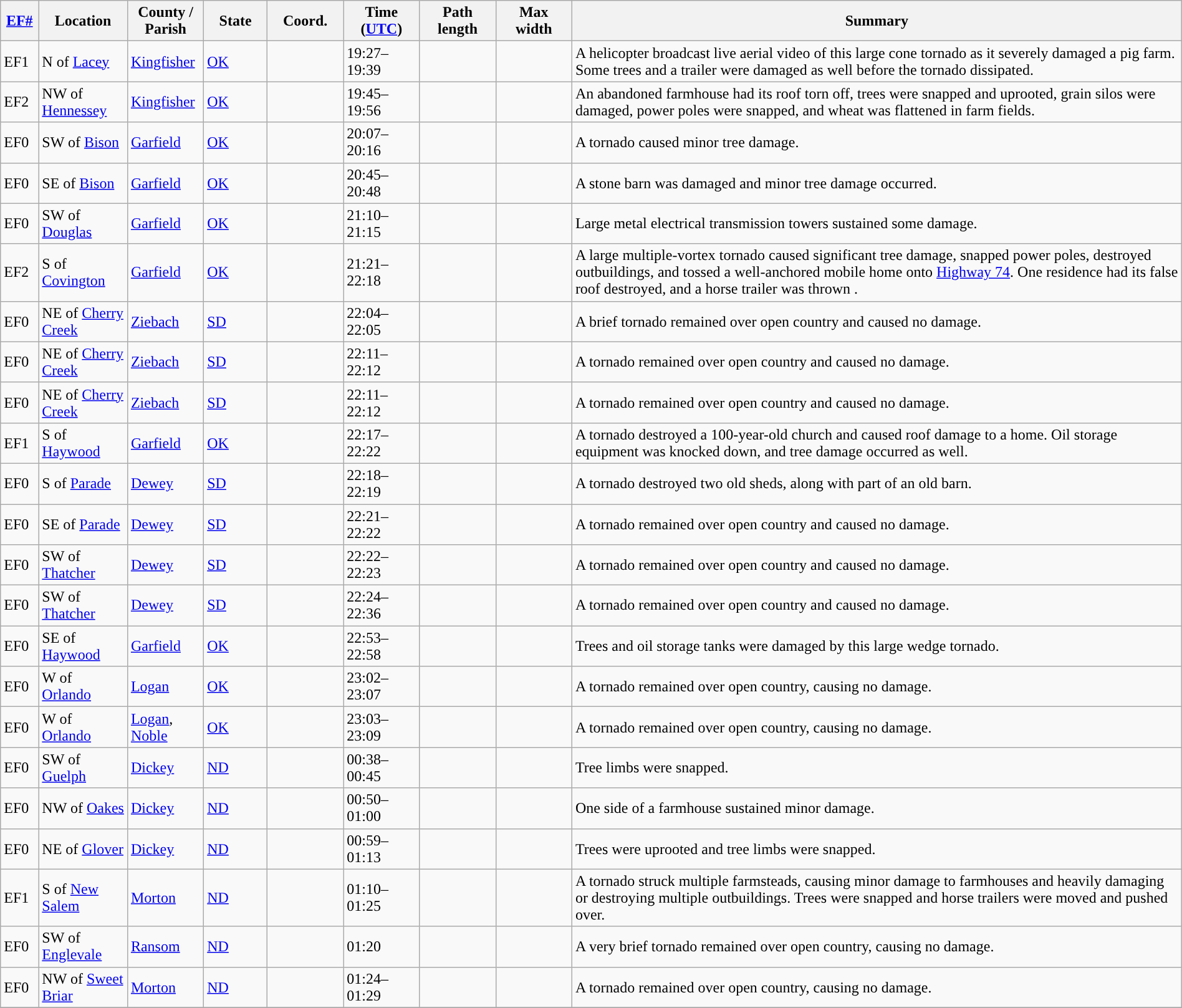<table class="wikitable sortable" style="width:100%;">
<tr>
<th scope="col" width="3%" align="center"><a href='#'>EF#</a></th>
<th scope="col" width="7%" align="center" class="unsortable">Location</th>
<th scope="col" width="6%" align="center" class="unsortable">County / Parish</th>
<th scope="col" width="5%" align="center">State</th>
<th scope="col" width="6%" align="center">Coord.</th>
<th scope="col" width="6%" align="center">Time (<a href='#'>UTC</a>)</th>
<th scope="col" width="6%" align="center">Path length</th>
<th scope="col" width="6%" align="center">Max width</th>
<th scope="col" width="48%" class="unsortable" align="center">Summary</th>
</tr>
<tr>
<td>EF1</td>
<td>N of <a href='#'>Lacey</a></td>
<td><a href='#'>Kingfisher</a></td>
<td><a href='#'>OK</a></td>
<td></td>
<td>19:27–19:39</td>
<td></td>
<td></td>
<td>A helicopter broadcast live aerial video of this large cone tornado as it severely damaged a pig farm. Some trees and a trailer were damaged as well before the tornado dissipated.</td>
</tr>
<tr>
<td>EF2</td>
<td>NW of <a href='#'>Hennessey</a></td>
<td><a href='#'>Kingfisher</a></td>
<td><a href='#'>OK</a></td>
<td></td>
<td>19:45–19:56</td>
<td></td>
<td></td>
<td>An abandoned farmhouse had its roof torn off, trees were snapped and uprooted, grain silos were damaged, power poles were snapped, and wheat was flattened in farm fields.</td>
</tr>
<tr>
<td>EF0</td>
<td>SW of <a href='#'>Bison</a></td>
<td><a href='#'>Garfield</a></td>
<td><a href='#'>OK</a></td>
<td></td>
<td>20:07–20:16</td>
<td></td>
<td></td>
<td>A tornado caused minor tree damage.</td>
</tr>
<tr>
<td>EF0</td>
<td>SE of <a href='#'>Bison</a></td>
<td><a href='#'>Garfield</a></td>
<td><a href='#'>OK</a></td>
<td></td>
<td>20:45–20:48</td>
<td></td>
<td></td>
<td>A stone barn was damaged and minor tree damage occurred.</td>
</tr>
<tr>
<td>EF0</td>
<td>SW of <a href='#'>Douglas</a></td>
<td><a href='#'>Garfield</a></td>
<td><a href='#'>OK</a></td>
<td></td>
<td>21:10–21:15</td>
<td></td>
<td></td>
<td>Large metal electrical transmission towers sustained some damage.</td>
</tr>
<tr>
<td>EF2</td>
<td>S of <a href='#'>Covington</a></td>
<td><a href='#'>Garfield</a></td>
<td><a href='#'>OK</a></td>
<td></td>
<td>21:21–22:18</td>
<td></td>
<td></td>
<td>A large multiple-vortex tornado caused significant tree damage, snapped power poles, destroyed outbuildings, and tossed a well-anchored mobile home onto <a href='#'>Highway 74</a>. One residence had its false roof destroyed, and a horse trailer was thrown .</td>
</tr>
<tr>
<td>EF0</td>
<td>NE of <a href='#'>Cherry Creek</a></td>
<td><a href='#'>Ziebach</a></td>
<td><a href='#'>SD</a></td>
<td></td>
<td>22:04–22:05</td>
<td></td>
<td></td>
<td>A brief tornado remained over open country and caused no damage.</td>
</tr>
<tr>
<td>EF0</td>
<td>NE of <a href='#'>Cherry Creek</a></td>
<td><a href='#'>Ziebach</a></td>
<td><a href='#'>SD</a></td>
<td></td>
<td>22:11–22:12</td>
<td></td>
<td></td>
<td>A tornado remained over open country and caused no damage.</td>
</tr>
<tr>
<td>EF0</td>
<td>NE of <a href='#'>Cherry Creek</a></td>
<td><a href='#'>Ziebach</a></td>
<td><a href='#'>SD</a></td>
<td></td>
<td>22:11–22:12</td>
<td></td>
<td></td>
<td>A tornado remained over open country and caused no damage.</td>
</tr>
<tr>
<td>EF1</td>
<td>S of <a href='#'>Haywood</a></td>
<td><a href='#'>Garfield</a></td>
<td><a href='#'>OK</a></td>
<td></td>
<td>22:17–22:22</td>
<td></td>
<td></td>
<td>A tornado destroyed a 100-year-old church and caused roof damage to a home. Oil storage equipment was knocked down, and tree damage occurred as well.</td>
</tr>
<tr>
<td>EF0</td>
<td>S of <a href='#'>Parade</a></td>
<td><a href='#'>Dewey</a></td>
<td><a href='#'>SD</a></td>
<td></td>
<td>22:18–22:19</td>
<td></td>
<td></td>
<td>A tornado destroyed two old sheds, along with part of an old barn.</td>
</tr>
<tr>
<td>EF0</td>
<td>SE of <a href='#'>Parade</a></td>
<td><a href='#'>Dewey</a></td>
<td><a href='#'>SD</a></td>
<td></td>
<td>22:21–22:22</td>
<td></td>
<td></td>
<td>A tornado remained over open country and caused no damage.</td>
</tr>
<tr>
<td>EF0</td>
<td>SW of <a href='#'>Thatcher</a></td>
<td><a href='#'>Dewey</a></td>
<td><a href='#'>SD</a></td>
<td></td>
<td>22:22–22:23</td>
<td></td>
<td></td>
<td>A tornado remained over open country and caused no damage.</td>
</tr>
<tr>
<td>EF0</td>
<td>SW of <a href='#'>Thatcher</a></td>
<td><a href='#'>Dewey</a></td>
<td><a href='#'>SD</a></td>
<td></td>
<td>22:24–22:36</td>
<td></td>
<td></td>
<td>A tornado remained over open country and caused no damage.</td>
</tr>
<tr>
<td>EF0</td>
<td>SE of <a href='#'>Haywood</a></td>
<td><a href='#'>Garfield</a></td>
<td><a href='#'>OK</a></td>
<td></td>
<td>22:53–22:58</td>
<td></td>
<td></td>
<td>Trees and oil storage tanks were damaged by this large wedge tornado.</td>
</tr>
<tr>
<td>EF0</td>
<td>W of <a href='#'>Orlando</a></td>
<td><a href='#'>Logan</a></td>
<td><a href='#'>OK</a></td>
<td></td>
<td>23:02–23:07</td>
<td></td>
<td></td>
<td>A tornado remained over open country, causing no damage.</td>
</tr>
<tr>
<td>EF0</td>
<td>W of <a href='#'>Orlando</a></td>
<td><a href='#'>Logan</a>, <a href='#'>Noble</a></td>
<td><a href='#'>OK</a></td>
<td></td>
<td>23:03–23:09</td>
<td></td>
<td></td>
<td>A tornado remained over open country, causing no damage.</td>
</tr>
<tr>
<td>EF0</td>
<td>SW of <a href='#'>Guelph</a></td>
<td><a href='#'>Dickey</a></td>
<td><a href='#'>ND</a></td>
<td></td>
<td>00:38–00:45</td>
<td></td>
<td></td>
<td>Tree limbs were snapped.</td>
</tr>
<tr>
<td>EF0</td>
<td>NW of <a href='#'>Oakes</a></td>
<td><a href='#'>Dickey</a></td>
<td><a href='#'>ND</a></td>
<td></td>
<td>00:50–01:00</td>
<td></td>
<td></td>
<td>One side of a farmhouse sustained minor damage.</td>
</tr>
<tr>
<td>EF0</td>
<td>NE of <a href='#'>Glover</a></td>
<td><a href='#'>Dickey</a></td>
<td><a href='#'>ND</a></td>
<td></td>
<td>00:59–01:13</td>
<td></td>
<td></td>
<td>Trees were uprooted and tree limbs were snapped.</td>
</tr>
<tr>
<td>EF1</td>
<td>S of <a href='#'>New Salem</a></td>
<td><a href='#'>Morton</a></td>
<td><a href='#'>ND</a></td>
<td></td>
<td>01:10–01:25</td>
<td></td>
<td></td>
<td>A tornado struck multiple farmsteads, causing minor damage to farmhouses and heavily damaging or destroying multiple outbuildings. Trees were snapped and horse trailers were moved and pushed over.</td>
</tr>
<tr>
<td>EF0</td>
<td>SW of <a href='#'>Englevale</a></td>
<td><a href='#'>Ransom</a></td>
<td><a href='#'>ND</a></td>
<td></td>
<td>01:20</td>
<td></td>
<td></td>
<td>A very brief tornado remained over open country, causing no damage.</td>
</tr>
<tr>
<td>EF0</td>
<td>NW of <a href='#'>Sweet Briar</a></td>
<td><a href='#'>Morton</a></td>
<td><a href='#'>ND</a></td>
<td></td>
<td>01:24–01:29</td>
<td></td>
<td></td>
<td>A tornado remained over open country, causing no damage.</td>
</tr>
<tr>
</tr>
</table>
